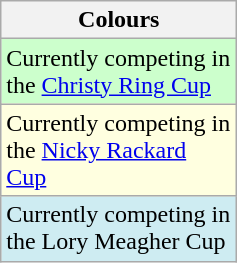<table class="wikitable">
<tr>
<th width="150">Colours</th>
</tr>
<tr style="background:#ccffcc">
<td>Currently competing in the <a href='#'>Christy Ring Cup</a></td>
</tr>
<tr style="background:#FFFFE0">
<td>Currently competing in the <a href='#'>Nicky Rackard Cup</a></td>
</tr>
<tr style="background:#CEECF2">
<td>Currently competing in the Lory Meagher Cup</td>
</tr>
</table>
